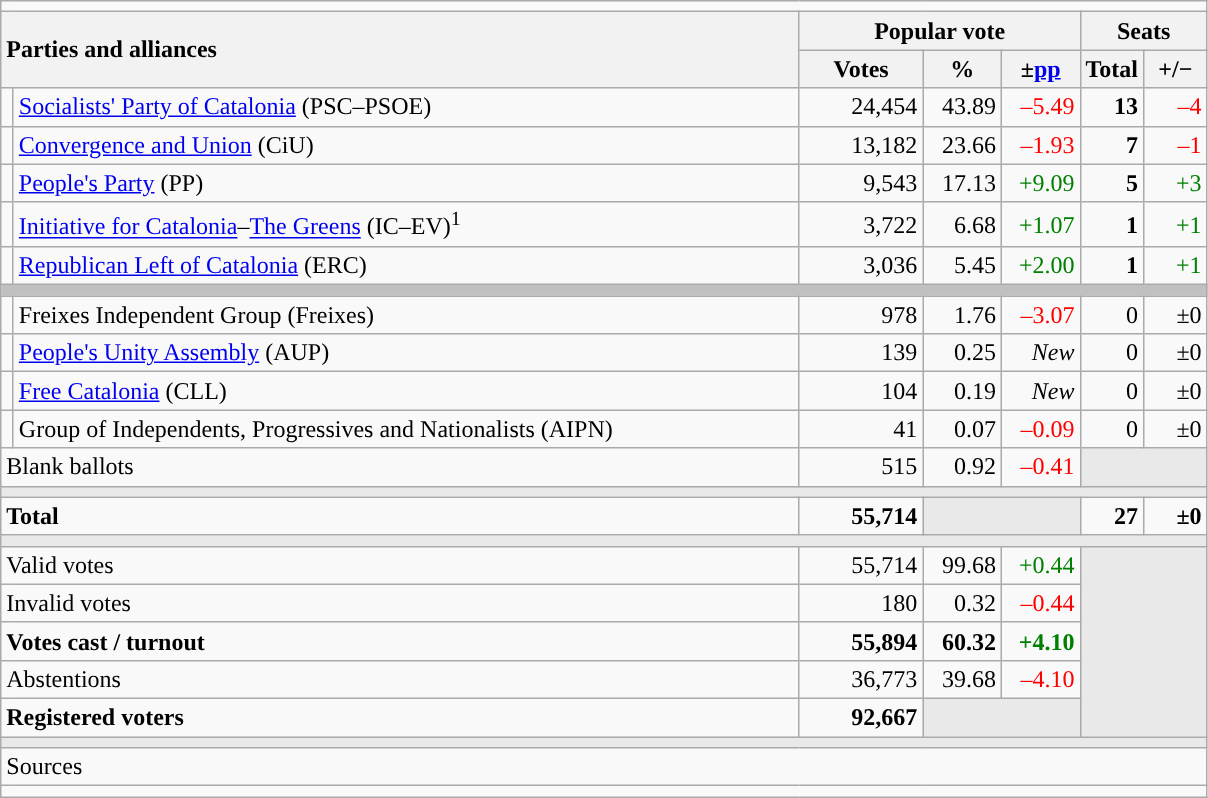<table class="wikitable" style="text-align:right;">
<tr>
<td colspan="7"></td>
</tr>
<tr>
<th style="text-align:left;" rowspan="2" colspan="2" width="525">Parties and alliances</th>
<th colspan="3">Popular vote</th>
<th colspan="2">Seats</th>
</tr>
<tr>
<th width="75">Votes</th>
<th width="45">%</th>
<th width="45">±<a href='#'>pp</a></th>
<th width="35">Total</th>
<th width="35">+/−</th>
</tr>
<tr>
<td width="1" style="color:inherit;background:"></td>
<td align="left"><a href='#'>Socialists' Party of Catalonia</a> (PSC–PSOE)</td>
<td>24,454</td>
<td>43.89</td>
<td style="color:red;">–5.49</td>
<td><strong>13</strong></td>
<td style="color:red;">–4</td>
</tr>
<tr>
<td style="color:inherit;background:"></td>
<td align="left"><a href='#'>Convergence and Union</a> (CiU)</td>
<td>13,182</td>
<td>23.66</td>
<td style="color:red;">–1.93</td>
<td><strong>7</strong></td>
<td style="color:red;">–1</td>
</tr>
<tr>
<td style="color:inherit;background:"></td>
<td align="left"><a href='#'>People's Party</a> (PP)</td>
<td>9,543</td>
<td>17.13</td>
<td style="color:green;">+9.09</td>
<td><strong>5</strong></td>
<td style="color:green;">+3</td>
</tr>
<tr>
<td style="color:inherit;background:"></td>
<td align="left"><a href='#'>Initiative for Catalonia</a>–<a href='#'>The Greens</a> (IC–EV)<sup>1</sup></td>
<td>3,722</td>
<td>6.68</td>
<td style="color:green;">+1.07</td>
<td><strong>1</strong></td>
<td style="color:green;">+1</td>
</tr>
<tr>
<td style="color:inherit;background:"></td>
<td align="left"><a href='#'>Republican Left of Catalonia</a> (ERC)</td>
<td>3,036</td>
<td>5.45</td>
<td style="color:green;">+2.00</td>
<td><strong>1</strong></td>
<td style="color:green;">+1</td>
</tr>
<tr>
<td colspan="7" style="color:inherit;background:#C0C0C0"></td>
</tr>
<tr>
<td style="color:inherit;background:"></td>
<td align="left">Freixes Independent Group (Freixes)</td>
<td>978</td>
<td>1.76</td>
<td style="color:red;">–3.07</td>
<td>0</td>
<td>±0</td>
</tr>
<tr>
<td style="color:inherit;background:"></td>
<td align="left"><a href='#'>People's Unity Assembly</a> (AUP)</td>
<td>139</td>
<td>0.25</td>
<td><em>New</em></td>
<td>0</td>
<td>±0</td>
</tr>
<tr>
<td style="color:inherit;background:"></td>
<td align="left"><a href='#'>Free Catalonia</a> (CLL)</td>
<td>104</td>
<td>0.19</td>
<td><em>New</em></td>
<td>0</td>
<td>±0</td>
</tr>
<tr>
<td style="color:inherit;background:"></td>
<td align="left">Group of Independents, Progressives and Nationalists (AIPN)</td>
<td>41</td>
<td>0.07</td>
<td style="color:red;">–0.09</td>
<td>0</td>
<td>±0</td>
</tr>
<tr>
<td align="left" colspan="2">Blank ballots</td>
<td>515</td>
<td>0.92</td>
<td style="color:red;">–0.41</td>
<td style="color:inherit;background:#E9E9E9" colspan="2"></td>
</tr>
<tr>
<td colspan="7" style="color:inherit;background:#E9E9E9"></td>
</tr>
<tr style="font-weight:bold;">
<td align="left" colspan="2">Total</td>
<td>55,714</td>
<td bgcolor="#E9E9E9" colspan="2"></td>
<td>27</td>
<td>±0</td>
</tr>
<tr>
<td colspan="7" style="color:inherit;background:#E9E9E9"></td>
</tr>
<tr>
<td align="left" colspan="2">Valid votes</td>
<td>55,714</td>
<td>99.68</td>
<td style="color:green;">+0.44</td>
<td bgcolor="#E9E9E9" colspan="2" rowspan="5"></td>
</tr>
<tr>
<td align="left" colspan="2">Invalid votes</td>
<td>180</td>
<td>0.32</td>
<td style="color:red;">–0.44</td>
</tr>
<tr style="font-weight:bold;">
<td align="left" colspan="2">Votes cast / turnout</td>
<td>55,894</td>
<td>60.32</td>
<td style="color:green;">+4.10</td>
</tr>
<tr>
<td align="left" colspan="2">Abstentions</td>
<td>36,773</td>
<td>39.68</td>
<td style="color:red;">–4.10</td>
</tr>
<tr style="font-weight:bold;">
<td align="left" colspan="2">Registered voters</td>
<td>92,667</td>
<td bgcolor="#E9E9E9" colspan="2"></td>
</tr>
<tr>
<td colspan="7" style="color:inherit;background:#E9E9E9"></td>
</tr>
<tr>
<td align="left" colspan="7">Sources</td>
</tr>
<tr>
<td colspan="7" style="text-align:left; max-width:790px;"></td>
</tr>
</table>
